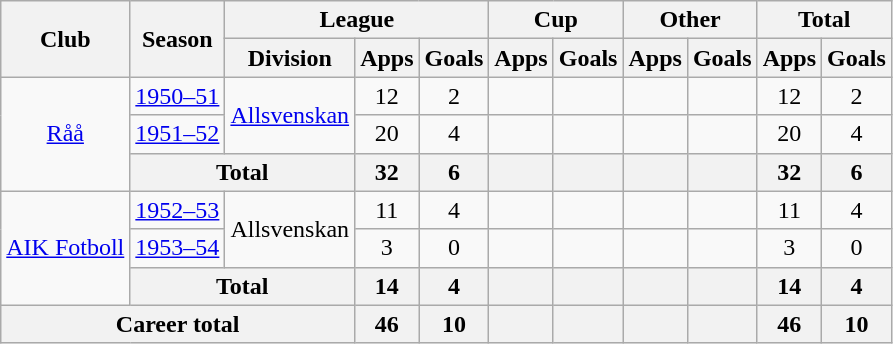<table class="wikitable" style="text-align: center">
<tr>
<th rowspan="2">Club</th>
<th rowspan="2">Season</th>
<th colspan="3">League</th>
<th colspan="2">Cup</th>
<th colspan="2">Other</th>
<th colspan="2">Total</th>
</tr>
<tr>
<th>Division</th>
<th>Apps</th>
<th>Goals</th>
<th>Apps</th>
<th>Goals</th>
<th>Apps</th>
<th>Goals</th>
<th>Apps</th>
<th>Goals</th>
</tr>
<tr>
<td rowspan="3"><a href='#'>Råå</a></td>
<td><a href='#'>1950–51</a></td>
<td rowspan="2"><a href='#'>Allsvenskan</a></td>
<td>12</td>
<td>2</td>
<td></td>
<td></td>
<td></td>
<td></td>
<td>12</td>
<td>2</td>
</tr>
<tr>
<td><a href='#'>1951–52</a></td>
<td>20</td>
<td>4</td>
<td></td>
<td></td>
<td></td>
<td></td>
<td>20</td>
<td>4</td>
</tr>
<tr>
<th colspan="2">Total</th>
<th>32</th>
<th>6</th>
<th></th>
<th></th>
<th></th>
<th></th>
<th>32</th>
<th>6</th>
</tr>
<tr>
<td rowspan="3"><a href='#'>AIK Fotboll</a></td>
<td><a href='#'>1952–53</a></td>
<td rowspan="2">Allsvenskan</td>
<td>11</td>
<td>4</td>
<td></td>
<td></td>
<td></td>
<td></td>
<td>11</td>
<td>4</td>
</tr>
<tr>
<td><a href='#'>1953–54</a></td>
<td>3</td>
<td>0</td>
<td></td>
<td></td>
<td></td>
<td></td>
<td>3</td>
<td>0</td>
</tr>
<tr>
<th colspan="2">Total</th>
<th>14</th>
<th>4</th>
<th></th>
<th></th>
<th></th>
<th></th>
<th>14</th>
<th>4</th>
</tr>
<tr>
<th colspan="3">Career total</th>
<th>46</th>
<th>10</th>
<th></th>
<th></th>
<th></th>
<th></th>
<th>46</th>
<th>10</th>
</tr>
</table>
